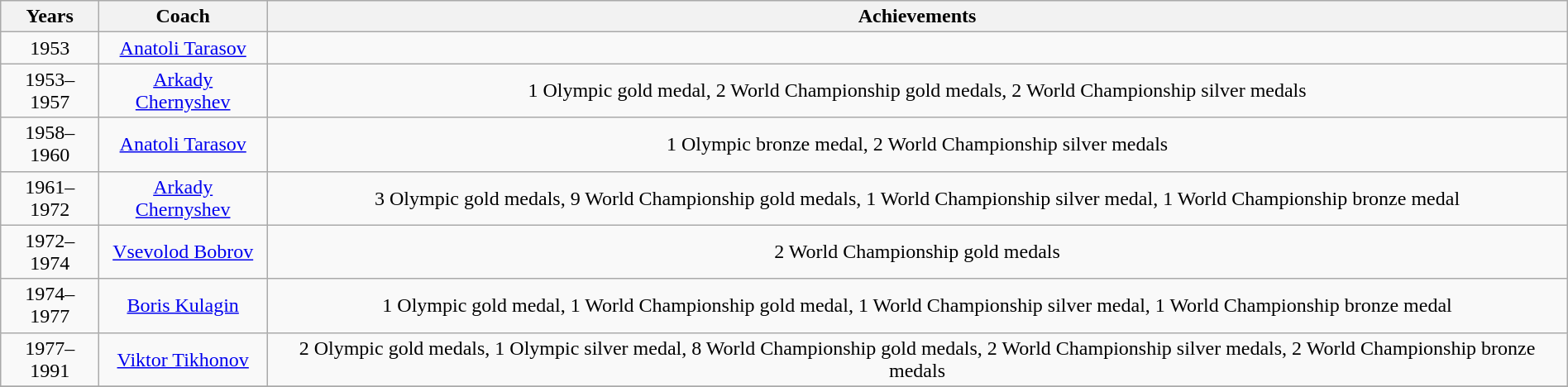<table class="wikitable" width=100%>
<tr>
<th>Years</th>
<th>Coach</th>
<th>Achievements</th>
</tr>
<tr align=center>
<td>1953</td>
<td><a href='#'>Anatoli Tarasov</a></td>
<td></td>
</tr>
<tr align=center>
<td>1953–1957</td>
<td><a href='#'>Arkady Chernyshev</a></td>
<td>1 Olympic gold medal, 2 World Championship gold medals, 2 World Championship silver medals</td>
</tr>
<tr align=center>
<td>1958–1960</td>
<td><a href='#'>Anatoli Tarasov</a></td>
<td>1 Olympic bronze medal, 2 World Championship silver medals</td>
</tr>
<tr align=center>
<td>1961–1972</td>
<td><a href='#'>Arkady Chernyshev</a></td>
<td>3 Olympic gold medals, 9 World Championship gold medals, 1 World Championship silver medal, 1 World Championship bronze medal</td>
</tr>
<tr align=center>
<td>1972–1974</td>
<td><a href='#'>Vsevolod Bobrov</a></td>
<td>2 World Championship gold medals</td>
</tr>
<tr align=center>
<td>1974–1977</td>
<td><a href='#'>Boris Kulagin</a></td>
<td>1 Olympic gold medal, 1 World Championship gold medal, 1 World Championship silver medal, 1 World Championship bronze medal</td>
</tr>
<tr align=center>
<td>1977–1991</td>
<td><a href='#'>Viktor Tikhonov</a></td>
<td>2 Olympic gold medals, 1 Olympic silver medal, 8 World Championship gold medals, 2 World Championship silver medals, 2 World Championship bronze medals</td>
</tr>
<tr align=center>
</tr>
</table>
